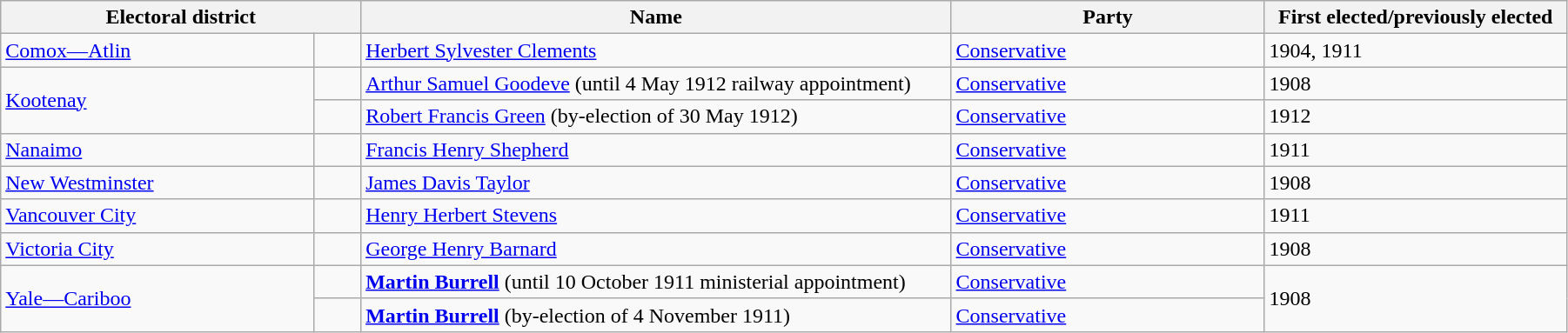<table class="wikitable" width=95%>
<tr>
<th colspan=2 width=23%>Electoral district</th>
<th>Name</th>
<th width=20%>Party</th>
<th>First elected/previously elected</th>
</tr>
<tr>
<td width=20%><a href='#'>Comox—Atlin</a></td>
<td></td>
<td><a href='#'>Herbert Sylvester Clements</a></td>
<td><a href='#'>Conservative</a></td>
<td>1904, 1911</td>
</tr>
<tr>
<td rowspan=2><a href='#'>Kootenay</a></td>
<td></td>
<td><a href='#'>Arthur Samuel Goodeve</a> (until 4 May 1912 railway appointment)</td>
<td><a href='#'>Conservative</a></td>
<td>1908</td>
</tr>
<tr>
<td></td>
<td><a href='#'>Robert Francis Green</a> (by-election of 30 May 1912)</td>
<td><a href='#'>Conservative</a></td>
<td>1912</td>
</tr>
<tr>
<td><a href='#'>Nanaimo</a></td>
<td></td>
<td><a href='#'>Francis Henry Shepherd</a></td>
<td><a href='#'>Conservative</a></td>
<td>1911</td>
</tr>
<tr>
<td><a href='#'>New Westminster</a></td>
<td></td>
<td><a href='#'>James Davis Taylor</a></td>
<td><a href='#'>Conservative</a></td>
<td>1908</td>
</tr>
<tr>
<td><a href='#'>Vancouver City</a></td>
<td></td>
<td><a href='#'>Henry Herbert Stevens</a></td>
<td><a href='#'>Conservative</a></td>
<td>1911</td>
</tr>
<tr>
<td><a href='#'>Victoria City</a></td>
<td></td>
<td><a href='#'>George Henry Barnard</a></td>
<td><a href='#'>Conservative</a></td>
<td>1908</td>
</tr>
<tr>
<td rowspan=2><a href='#'>Yale—Cariboo</a></td>
<td></td>
<td><strong><a href='#'>Martin Burrell</a></strong> (until 10 October 1911 ministerial appointment)</td>
<td><a href='#'>Conservative</a></td>
<td rowspan=2>1908</td>
</tr>
<tr>
<td></td>
<td><strong><a href='#'>Martin Burrell</a></strong> (by-election of 4 November 1911)</td>
<td><a href='#'>Conservative</a></td>
</tr>
</table>
